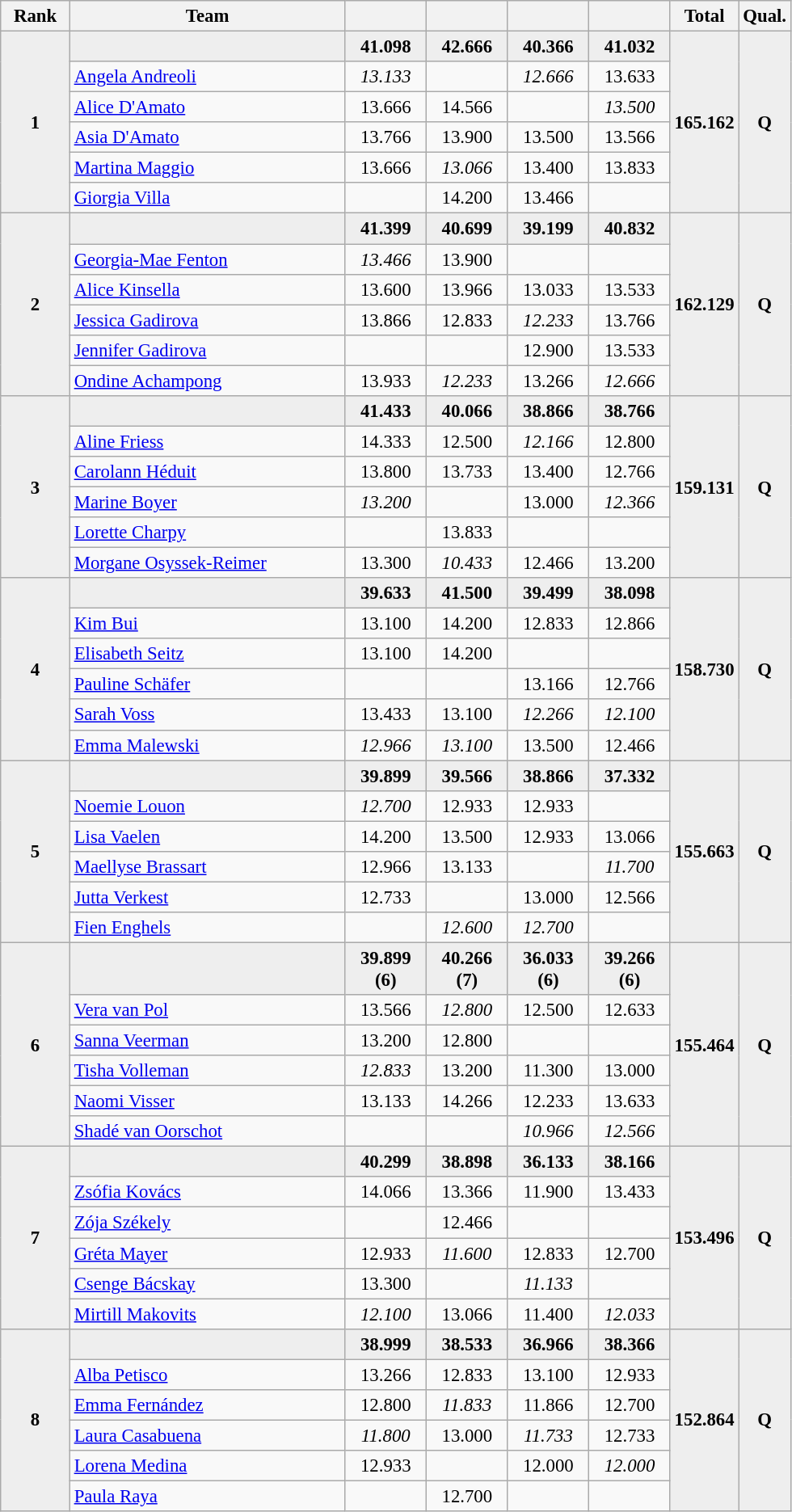<table style="text-align:center; font-size:95%" class="wikitable sortable">
<tr>
<th scope="col" style="width:50px;">Rank</th>
<th scope="col" style="width:220px;">Team</th>
<th scope="col" style="width:60px;"></th>
<th scope="col" style="width:60px;"></th>
<th scope="col" style="width:60px;"></th>
<th scope="col" style="width:60px;"></th>
<th>Total</th>
<th>Qual.</th>
</tr>
<tr style="background:#eee;">
<td rowspan="6"><strong>1</strong></td>
<td style="text-align:left;"><strong></strong></td>
<td><strong>41.098</strong></td>
<td><strong>42.666</strong></td>
<td><strong>40.366</strong></td>
<td><strong>41.032</strong></td>
<td rowspan="6"><strong>165.162</strong></td>
<td rowspan="6"><strong>Q</strong></td>
</tr>
<tr>
<td style="text-align:left;"><a href='#'>Angela Andreoli</a></td>
<td><em>13.133</em></td>
<td></td>
<td><em>12.666</em></td>
<td>13.633</td>
</tr>
<tr>
<td style="text-align:left;"><a href='#'>Alice D'Amato</a></td>
<td>13.666</td>
<td>14.566</td>
<td></td>
<td><em>13.500</em></td>
</tr>
<tr>
<td style="text-align:left;"><a href='#'>Asia D'Amato</a></td>
<td>13.766</td>
<td>13.900</td>
<td>13.500</td>
<td>13.566</td>
</tr>
<tr>
<td style="text-align:left;"><a href='#'>Martina Maggio</a></td>
<td>13.666</td>
<td><em>13.066</em></td>
<td>13.400</td>
<td>13.833</td>
</tr>
<tr>
<td style="text-align:left;"><a href='#'>Giorgia Villa</a></td>
<td></td>
<td>14.200</td>
<td>13.466</td>
<td></td>
</tr>
<tr style="background:#eee;">
<td rowspan="6"><strong>2</strong></td>
<td style="text-align:left;"><strong></strong></td>
<td><strong>41.399</strong></td>
<td><strong>40.699</strong></td>
<td><strong>39.199</strong></td>
<td><strong>40.832</strong></td>
<td rowspan="6"><strong>162.129</strong></td>
<td rowspan="6"><strong>Q</strong></td>
</tr>
<tr>
<td style="text-align:left;"><a href='#'>Georgia-Mae Fenton</a></td>
<td><em>13.466</em></td>
<td>13.900</td>
<td></td>
<td></td>
</tr>
<tr>
<td style="text-align:left;"><a href='#'>Alice Kinsella</a></td>
<td>13.600</td>
<td>13.966</td>
<td>13.033</td>
<td>13.533</td>
</tr>
<tr>
<td style="text-align:left;"><a href='#'>Jessica Gadirova</a></td>
<td>13.866</td>
<td>12.833</td>
<td><em>12.233</em></td>
<td>13.766</td>
</tr>
<tr>
<td style="text-align:left;"><a href='#'>Jennifer Gadirova</a></td>
<td></td>
<td></td>
<td>12.900</td>
<td>13.533</td>
</tr>
<tr>
<td style="text-align:left;"><a href='#'>Ondine Achampong</a></td>
<td>13.933</td>
<td><em>12.233</em></td>
<td>13.266</td>
<td><em>12.666</em></td>
</tr>
<tr style="background:#eee;">
<td rowspan="6"><strong>3</strong></td>
<td style="text-align:left;"><strong></strong></td>
<td><strong>41.433</strong></td>
<td><strong>40.066</strong></td>
<td><strong>38.866</strong></td>
<td><strong>38.766</strong></td>
<td rowspan="6"><strong>159.131</strong></td>
<td rowspan="6"><strong>Q</strong></td>
</tr>
<tr>
<td style="text-align:left;"><a href='#'>Aline Friess</a></td>
<td>14.333</td>
<td>12.500</td>
<td><em>12.166</em></td>
<td>12.800</td>
</tr>
<tr>
<td style="text-align:left;"><a href='#'>Carolann Héduit</a></td>
<td>13.800</td>
<td>13.733</td>
<td>13.400</td>
<td>12.766</td>
</tr>
<tr>
<td style="text-align:left;"><a href='#'>Marine Boyer</a></td>
<td><em>13.200</em></td>
<td></td>
<td>13.000</td>
<td><em>12.366</em></td>
</tr>
<tr>
<td style="text-align:left;"><a href='#'>Lorette Charpy</a></td>
<td></td>
<td>13.833</td>
<td></td>
<td></td>
</tr>
<tr>
<td style="text-align:left;"><a href='#'>Morgane Osyssek-Reimer</a></td>
<td>13.300</td>
<td><em>10.433</em></td>
<td>12.466</td>
<td>13.200</td>
</tr>
<tr style="background:#eee;">
<td rowspan="6"><strong>4</strong></td>
<td style="text-align:left;"><strong></strong></td>
<td><strong>39.633</strong></td>
<td><strong>41.500</strong></td>
<td><strong>39.499</strong></td>
<td><strong>38.098</strong></td>
<td rowspan="6"><strong>158.730</strong></td>
<td rowspan="6"><strong>Q</strong></td>
</tr>
<tr>
<td style="text-align:left;"><a href='#'>Kim Bui</a></td>
<td>13.100</td>
<td>14.200</td>
<td>12.833</td>
<td>12.866</td>
</tr>
<tr>
<td style="text-align:left;"><a href='#'>Elisabeth Seitz</a></td>
<td>13.100</td>
<td>14.200</td>
<td></td>
<td></td>
</tr>
<tr>
<td style="text-align:left;"><a href='#'>Pauline Schäfer</a></td>
<td></td>
<td></td>
<td>13.166</td>
<td>12.766</td>
</tr>
<tr>
<td style="text-align:left;"><a href='#'>Sarah Voss</a></td>
<td>13.433</td>
<td>13.100</td>
<td><em>12.266</em></td>
<td><em>12.100</em></td>
</tr>
<tr>
<td style="text-align:left;"><a href='#'>Emma Malewski</a></td>
<td><em>12.966</em></td>
<td><em>13.100</em></td>
<td>13.500</td>
<td>12.466</td>
</tr>
<tr style="background:#eee;">
<td rowspan="6"><strong>5</strong></td>
<td style="text-align:left;"><strong></strong></td>
<td><strong>39.899</strong></td>
<td><strong>39.566</strong></td>
<td><strong>38.866</strong></td>
<td><strong>37.332</strong></td>
<td rowspan="6"><strong>155.663</strong></td>
<td rowspan="6"><strong>Q</strong></td>
</tr>
<tr>
<td style="text-align:left;"><a href='#'>Noemie Louon</a></td>
<td><em>12.700</em></td>
<td>12.933</td>
<td>12.933</td>
<td></td>
</tr>
<tr>
<td style="text-align:left;"><a href='#'>Lisa Vaelen</a></td>
<td>14.200</td>
<td>13.500</td>
<td>12.933</td>
<td>13.066</td>
</tr>
<tr>
<td style="text-align:left;"><a href='#'>Maellyse Brassart</a></td>
<td>12.966</td>
<td>13.133</td>
<td></td>
<td><em>11.700</em></td>
</tr>
<tr>
<td style="text-align:left;"><a href='#'>Jutta Verkest</a></td>
<td>12.733</td>
<td></td>
<td>13.000</td>
<td>12.566</td>
</tr>
<tr>
<td style="text-align:left;"><a href='#'>Fien Enghels</a></td>
<td></td>
<td><em>12.600</em></td>
<td><em>12.700</em></td>
<td></td>
</tr>
<tr style="background:#eee;">
<td rowspan="6"><strong>6</strong></td>
<td style="text-align:left;"><strong></strong></td>
<td><strong>39.899 (6)</strong></td>
<td><strong>40.266 (7)</strong></td>
<td><strong>36.033 (6)</strong></td>
<td><strong>39.266 (6)</strong></td>
<td rowspan="6"><strong>155.464</strong></td>
<td rowspan="6"><strong>Q</strong></td>
</tr>
<tr>
<td style="text-align:left;"><a href='#'>Vera van Pol</a></td>
<td>13.566</td>
<td><em>12.800</em></td>
<td>12.500</td>
<td>12.633</td>
</tr>
<tr>
<td style="text-align:left;"><a href='#'>Sanna Veerman</a></td>
<td>13.200</td>
<td>12.800</td>
<td></td>
<td></td>
</tr>
<tr>
<td style="text-align:left;"><a href='#'>Tisha Volleman</a></td>
<td><em>12.833</em></td>
<td>13.200</td>
<td>11.300</td>
<td>13.000</td>
</tr>
<tr>
<td style="text-align:left;"><a href='#'>Naomi Visser</a></td>
<td>13.133</td>
<td>14.266</td>
<td>12.233</td>
<td>13.633</td>
</tr>
<tr>
<td style="text-align:left;"><a href='#'>Shadé van Oorschot</a></td>
<td></td>
<td></td>
<td><em>10.966</em></td>
<td><em>12.566</em></td>
</tr>
<tr style="background:#eee;">
<td rowspan="6"><strong>7</strong></td>
<td style="text-align:left;"><strong></strong></td>
<td><strong>40.299</strong></td>
<td><strong>38.898</strong></td>
<td><strong>36.133</strong></td>
<td><strong>38.166</strong></td>
<td rowspan="6"><strong>153.496</strong></td>
<td rowspan="6"><strong>Q</strong></td>
</tr>
<tr>
<td style="text-align:left;"><a href='#'>Zsófia Kovács</a></td>
<td>14.066</td>
<td>13.366</td>
<td>11.900</td>
<td>13.433</td>
</tr>
<tr>
<td style="text-align:left;"><a href='#'>Zója Székely</a></td>
<td></td>
<td>12.466</td>
<td></td>
<td></td>
</tr>
<tr>
<td style="text-align:left;"><a href='#'>Gréta Mayer</a></td>
<td>12.933</td>
<td><em>11.600</em></td>
<td>12.833</td>
<td>12.700</td>
</tr>
<tr>
<td style="text-align:left;"><a href='#'>Csenge Bácskay</a></td>
<td>13.300</td>
<td></td>
<td><em>11.133</em></td>
<td></td>
</tr>
<tr>
<td style="text-align:left;"><a href='#'>Mirtill Makovits</a></td>
<td><em>12.100</em></td>
<td>13.066</td>
<td>11.400</td>
<td><em>12.033</em></td>
</tr>
<tr style="background:#eee;">
<td rowspan="6"><strong>8</strong></td>
<td style="text-align:left;"><strong></strong></td>
<td><strong>38.999</strong></td>
<td><strong>38.533</strong></td>
<td><strong>36.966</strong></td>
<td><strong>38.366</strong></td>
<td rowspan="6"><strong>152.864</strong></td>
<td rowspan="6"><strong>Q</strong></td>
</tr>
<tr>
<td style="text-align:left;"><a href='#'>Alba Petisco</a></td>
<td>13.266</td>
<td>12.833</td>
<td>13.100</td>
<td>12.933</td>
</tr>
<tr>
<td style="text-align:left;"><a href='#'>Emma Fernández</a></td>
<td>12.800</td>
<td><em>11.833</em></td>
<td>11.866</td>
<td>12.700</td>
</tr>
<tr>
<td style="text-align:left;"><a href='#'>Laura Casabuena</a></td>
<td><em>11.800</em></td>
<td>13.000</td>
<td><em>11.733</em></td>
<td>12.733</td>
</tr>
<tr>
<td style="text-align:left;"><a href='#'>Lorena Medina</a></td>
<td>12.933</td>
<td></td>
<td>12.000</td>
<td><em>12.000</em></td>
</tr>
<tr>
<td style="text-align:left;"><a href='#'>Paula Raya</a></td>
<td></td>
<td>12.700</td>
<td></td>
<td></td>
</tr>
</table>
